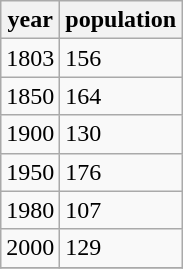<table class="wikitable">
<tr>
<th>year</th>
<th>population</th>
</tr>
<tr>
<td>1803</td>
<td>156</td>
</tr>
<tr>
<td>1850</td>
<td>164</td>
</tr>
<tr>
<td>1900</td>
<td>130</td>
</tr>
<tr>
<td>1950</td>
<td>176</td>
</tr>
<tr>
<td>1980</td>
<td>107</td>
</tr>
<tr>
<td>2000</td>
<td>129</td>
</tr>
<tr>
</tr>
</table>
